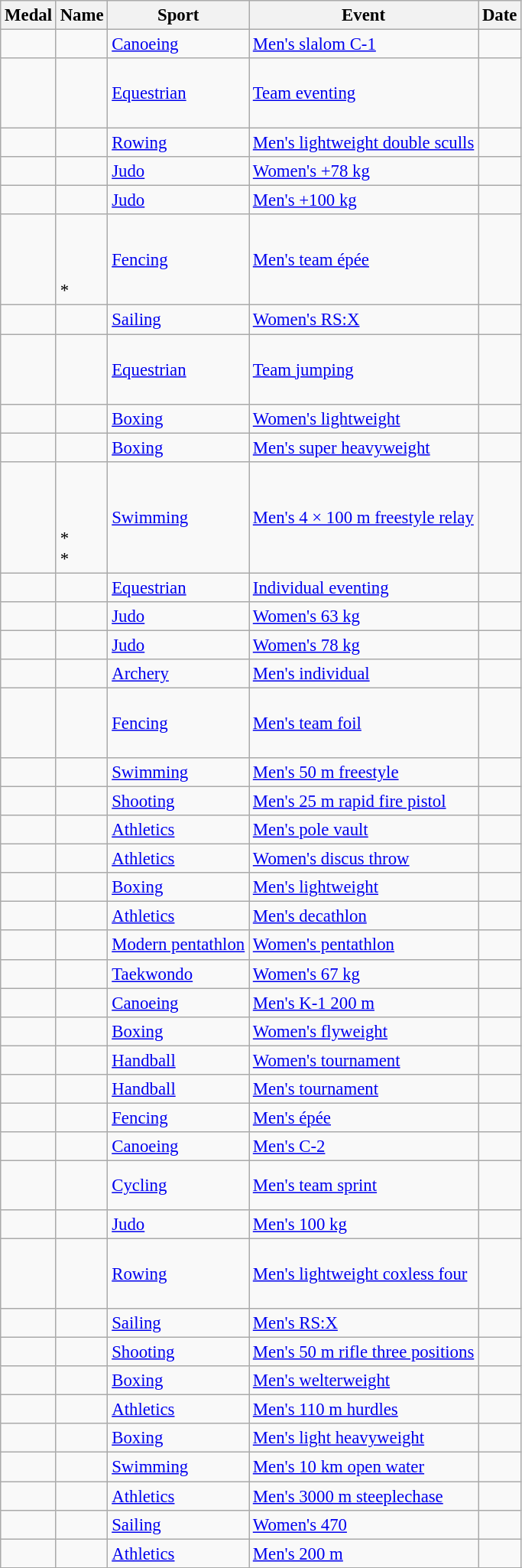<table class="wikitable sortable" style="font-size:95%">
<tr>
<th>Medal</th>
<th>Name</th>
<th>Sport</th>
<th>Event</th>
<th>Date</th>
</tr>
<tr>
<td></td>
<td></td>
<td><a href='#'>Canoeing</a></td>
<td><a href='#'>Men's slalom C-1</a></td>
<td></td>
</tr>
<tr>
<td></td>
<td><br><br><br></td>
<td><a href='#'>Equestrian</a></td>
<td><a href='#'>Team eventing</a></td>
<td></td>
</tr>
<tr>
<td></td>
<td><br></td>
<td><a href='#'>Rowing</a></td>
<td><a href='#'>Men's lightweight double sculls</a></td>
<td></td>
</tr>
<tr>
<td></td>
<td></td>
<td><a href='#'>Judo</a></td>
<td><a href='#'>Women's +78 kg</a></td>
<td></td>
</tr>
<tr>
<td></td>
<td></td>
<td><a href='#'>Judo</a></td>
<td><a href='#'>Men's +100 kg</a></td>
<td></td>
</tr>
<tr>
<td></td>
<td><br><br><br>*</td>
<td><a href='#'>Fencing</a></td>
<td><a href='#'>Men's team épée</a></td>
<td></td>
</tr>
<tr>
<td></td>
<td></td>
<td><a href='#'>Sailing</a></td>
<td><a href='#'>Women's RS:X</a></td>
<td></td>
</tr>
<tr>
<td></td>
<td><br><br><br></td>
<td><a href='#'>Equestrian</a></td>
<td><a href='#'>Team jumping</a></td>
<td></td>
</tr>
<tr>
<td></td>
<td></td>
<td><a href='#'>Boxing</a></td>
<td><a href='#'>Women's lightweight</a></td>
<td></td>
</tr>
<tr>
<td></td>
<td></td>
<td><a href='#'>Boxing</a></td>
<td><a href='#'>Men's super heavyweight</a></td>
<td></td>
</tr>
<tr>
<td></td>
<td><br><br><br>*<br>*<br></td>
<td><a href='#'>Swimming</a></td>
<td><a href='#'>Men's 4 × 100 m freestyle relay</a></td>
<td></td>
</tr>
<tr>
<td></td>
<td></td>
<td><a href='#'>Equestrian</a></td>
<td><a href='#'>Individual eventing</a></td>
<td></td>
</tr>
<tr>
<td></td>
<td></td>
<td><a href='#'>Judo</a></td>
<td><a href='#'>Women's 63 kg</a></td>
<td></td>
</tr>
<tr>
<td></td>
<td></td>
<td><a href='#'>Judo</a></td>
<td><a href='#'>Women's 78 kg</a></td>
<td></td>
</tr>
<tr>
<td></td>
<td></td>
<td><a href='#'>Archery</a></td>
<td><a href='#'>Men's individual</a></td>
<td></td>
</tr>
<tr>
<td></td>
<td><br><br><br></td>
<td><a href='#'>Fencing</a></td>
<td><a href='#'>Men's team foil</a></td>
<td></td>
</tr>
<tr>
<td></td>
<td></td>
<td><a href='#'>Swimming</a></td>
<td><a href='#'>Men's 50 m freestyle</a></td>
<td></td>
</tr>
<tr>
<td></td>
<td></td>
<td><a href='#'>Shooting</a></td>
<td><a href='#'>Men's 25 m rapid fire pistol</a></td>
<td></td>
</tr>
<tr>
<td></td>
<td></td>
<td><a href='#'>Athletics</a></td>
<td><a href='#'>Men's pole vault</a></td>
<td></td>
</tr>
<tr>
<td></td>
<td></td>
<td><a href='#'>Athletics</a></td>
<td><a href='#'>Women's discus throw</a></td>
<td></td>
</tr>
<tr>
<td></td>
<td></td>
<td><a href='#'>Boxing</a></td>
<td><a href='#'>Men's lightweight</a></td>
<td></td>
</tr>
<tr>
<td></td>
<td></td>
<td><a href='#'>Athletics</a></td>
<td><a href='#'>Men's decathlon</a></td>
<td></td>
</tr>
<tr>
<td></td>
<td></td>
<td><a href='#'>Modern pentathlon</a></td>
<td><a href='#'>Women's pentathlon</a></td>
<td></td>
</tr>
<tr>
<td></td>
<td></td>
<td><a href='#'>Taekwondo</a></td>
<td><a href='#'>Women's 67 kg</a></td>
<td></td>
</tr>
<tr>
<td></td>
<td></td>
<td><a href='#'>Canoeing</a></td>
<td><a href='#'>Men's K-1 200 m</a></td>
<td></td>
</tr>
<tr>
<td></td>
<td></td>
<td><a href='#'>Boxing</a></td>
<td><a href='#'>Women's flyweight</a></td>
<td></td>
</tr>
<tr>
<td></td>
<td></td>
<td><a href='#'>Handball</a></td>
<td><a href='#'>Women's tournament</a></td>
<td></td>
</tr>
<tr>
<td></td>
<td></td>
<td><a href='#'>Handball</a></td>
<td><a href='#'>Men's tournament</a></td>
<td></td>
</tr>
<tr>
<td></td>
<td></td>
<td><a href='#'>Fencing</a></td>
<td><a href='#'>Men's épée</a></td>
<td></td>
</tr>
<tr>
<td></td>
<td><br></td>
<td><a href='#'>Canoeing</a></td>
<td><a href='#'>Men's C-2</a></td>
<td></td>
</tr>
<tr>
<td></td>
<td><br><br></td>
<td><a href='#'>Cycling</a></td>
<td><a href='#'>Men's team sprint</a></td>
<td></td>
</tr>
<tr>
<td></td>
<td></td>
<td><a href='#'>Judo</a></td>
<td><a href='#'>Men's 100 kg</a></td>
<td></td>
</tr>
<tr>
<td></td>
<td><br><br><br></td>
<td><a href='#'>Rowing</a></td>
<td><a href='#'>Men's lightweight coxless four</a></td>
<td></td>
</tr>
<tr>
<td></td>
<td></td>
<td><a href='#'>Sailing</a></td>
<td><a href='#'>Men's RS:X</a></td>
<td></td>
</tr>
<tr>
<td></td>
<td></td>
<td><a href='#'>Shooting</a></td>
<td><a href='#'>Men's 50 m rifle three positions</a></td>
<td></td>
</tr>
<tr>
<td></td>
<td></td>
<td><a href='#'>Boxing</a></td>
<td><a href='#'>Men's welterweight</a></td>
<td></td>
</tr>
<tr>
<td></td>
<td></td>
<td><a href='#'>Athletics</a></td>
<td><a href='#'>Men's 110 m hurdles</a></td>
<td></td>
</tr>
<tr>
<td></td>
<td></td>
<td><a href='#'>Boxing</a></td>
<td><a href='#'>Men's light heavyweight</a></td>
<td></td>
</tr>
<tr>
<td></td>
<td></td>
<td><a href='#'>Swimming</a></td>
<td><a href='#'>Men's 10 km open water</a></td>
<td></td>
</tr>
<tr>
<td></td>
<td></td>
<td><a href='#'>Athletics</a></td>
<td><a href='#'>Men's 3000 m steeplechase</a></td>
<td></td>
</tr>
<tr>
<td></td>
<td><br></td>
<td><a href='#'>Sailing</a></td>
<td><a href='#'>Women's 470</a></td>
<td></td>
</tr>
<tr>
<td></td>
<td></td>
<td><a href='#'>Athletics</a></td>
<td><a href='#'>Men's 200 m</a></td>
<td></td>
</tr>
<tr>
</tr>
</table>
